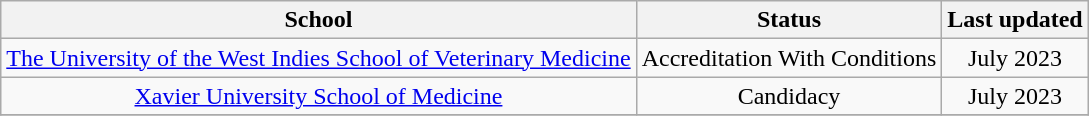<table class="wikitable" style="text-align:center">
<tr>
<th>School</th>
<th>Status</th>
<th>Last updated</th>
</tr>
<tr>
<td><a href='#'>The University of the West Indies School of Veterinary Medicine</a></td>
<td>Accreditation With Conditions</td>
<td>July 2023</td>
</tr>
<tr>
<td><a href='#'>Xavier University School of Medicine</a></td>
<td>Candidacy</td>
<td>July 2023</td>
</tr>
<tr>
</tr>
</table>
